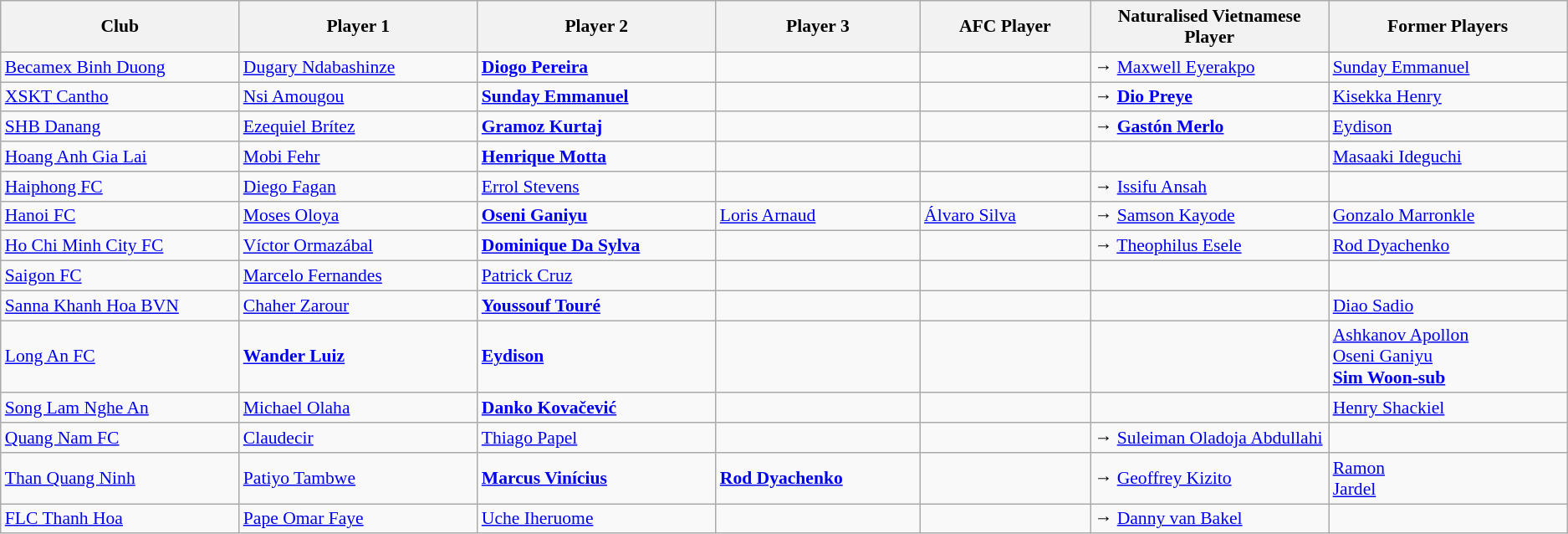<table class="wikitable" style="font-size:90%;">
<tr>
<th style="width:14%">Club</th>
<th style="width:14%">Player 1</th>
<th style="width:14%">Player 2</th>
<th style="width:12%">Player 3</th>
<th style="width:10%">AFC Player</th>
<th style="width:14%">Naturalised Vietnamese Player</th>
<th style="width:14%">Former Players </th>
</tr>
<tr>
<td><a href='#'>Becamex Binh Duong</a></td>
<td> <a href='#'>Dugary Ndabashinze</a></td>
<td> <strong><a href='#'>Diogo Pereira</a></strong></td>
<td></td>
<td></td>
<td>→ <a href='#'>Maxwell Eyerakpo</a></td>
<td> <a href='#'>Sunday Emmanuel</a></td>
</tr>
<tr>
<td><a href='#'>XSKT Cantho</a></td>
<td> <a href='#'>Nsi Amougou</a></td>
<td> <strong><a href='#'>Sunday Emmanuel</a></strong></td>
<td></td>
<td></td>
<td>→ <strong><a href='#'>Dio Preye</a></strong></td>
<td> <a href='#'>Kisekka Henry</a></td>
</tr>
<tr>
<td><a href='#'>SHB Danang</a></td>
<td> <a href='#'>Ezequiel Brítez</a></td>
<td> <strong><a href='#'>Gramoz Kurtaj</a></strong></td>
<td></td>
<td></td>
<td>→ <strong><a href='#'>Gastón Merlo</a></strong></td>
<td> <a href='#'>Eydison</a></td>
</tr>
<tr>
<td><a href='#'>Hoang Anh Gia Lai</a></td>
<td> <a href='#'>Mobi Fehr</a></td>
<td> <strong><a href='#'>Henrique Motta</a></strong></td>
<td></td>
<td></td>
<td></td>
<td> <a href='#'>Masaaki Ideguchi</a></td>
</tr>
<tr>
<td><a href='#'>Haiphong FC</a></td>
<td> <a href='#'>Diego Fagan</a></td>
<td> <a href='#'>Errol Stevens</a></td>
<td></td>
<td></td>
<td>→ <a href='#'>Issifu Ansah</a></td>
<td></td>
</tr>
<tr>
<td><a href='#'>Hanoi FC</a></td>
<td> <a href='#'>Moses Oloya</a></td>
<td> <strong><a href='#'>Oseni Ganiyu</a></strong></td>
<td> <a href='#'>Loris Arnaud</a></td>
<td> <a href='#'>Álvaro Silva</a></td>
<td>→ <a href='#'>Samson Kayode</a></td>
<td> <a href='#'>Gonzalo Marronkle</a></td>
</tr>
<tr>
<td><a href='#'>Ho Chi Minh City FC</a></td>
<td> <a href='#'>Víctor Ormazábal</a></td>
<td> <strong><a href='#'>Dominique Da Sylva</a></strong></td>
<td></td>
<td></td>
<td>→ <a href='#'>Theophilus Esele</a></td>
<td> <a href='#'>Rod Dyachenko</a></td>
</tr>
<tr>
<td><a href='#'>Saigon FC</a></td>
<td> <a href='#'>Marcelo Fernandes</a></td>
<td> <a href='#'>Patrick Cruz</a></td>
<td></td>
<td></td>
<td></td>
<td></td>
</tr>
<tr>
<td><a href='#'>Sanna Khanh Hoa BVN</a></td>
<td> <a href='#'>Chaher Zarour</a></td>
<td> <strong><a href='#'>Youssouf Touré</a></strong></td>
<td></td>
<td></td>
<td></td>
<td> <a href='#'>Diao Sadio</a></td>
</tr>
<tr>
<td><a href='#'>Long An FC</a></td>
<td> <strong><a href='#'>Wander Luiz</a></strong></td>
<td> <strong><a href='#'>Eydison</a></strong></td>
<td></td>
<td></td>
<td></td>
<td> <a href='#'>Ashkanov Apollon</a> <br>  <a href='#'>Oseni Ganiyu</a> <br>  <strong><a href='#'>Sim Woon-sub</a></strong></td>
</tr>
<tr>
<td><a href='#'>Song Lam Nghe An</a></td>
<td> <a href='#'>Michael Olaha</a></td>
<td> <strong><a href='#'>Danko Kovačević</a></strong></td>
<td></td>
<td></td>
<td></td>
<td> <a href='#'>Henry Shackiel</a></td>
</tr>
<tr>
<td><a href='#'>Quang Nam FC</a></td>
<td> <a href='#'>Claudecir</a></td>
<td> <a href='#'>Thiago Papel</a></td>
<td></td>
<td></td>
<td>→ <a href='#'>Suleiman Oladoja Abdullahi</a></td>
<td></td>
</tr>
<tr>
<td><a href='#'>Than Quang Ninh</a></td>
<td> <a href='#'>Patiyo Tambwe</a></td>
<td> <strong><a href='#'>Marcus Vinícius</a></strong></td>
<td> <strong><a href='#'>Rod Dyachenko</a></strong></td>
<td></td>
<td>→ <a href='#'>Geoffrey Kizito</a></td>
<td> <a href='#'>Ramon</a> <br>  <a href='#'>Jardel</a></td>
</tr>
<tr>
<td><a href='#'>FLC Thanh Hoa</a></td>
<td> <a href='#'>Pape Omar Faye</a></td>
<td> <a href='#'>Uche Iheruome</a></td>
<td></td>
<td></td>
<td>→ <a href='#'>Danny van Bakel</a></td>
<td></td>
</tr>
</table>
